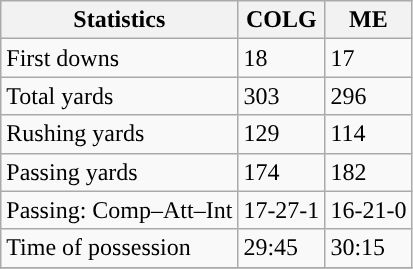<table class="wikitable" style="float: left;">
<tr>
<th>Statistics</th>
<th>COLG</th>
<th>ME</th>
</tr>
<tr>
<td>First downs</td>
<td>18</td>
<td>17</td>
</tr>
<tr>
<td>Total yards</td>
<td>303</td>
<td>296</td>
</tr>
<tr>
<td>Rushing yards</td>
<td>129</td>
<td>114</td>
</tr>
<tr>
<td>Passing yards</td>
<td>174</td>
<td>182</td>
</tr>
<tr>
<td>Passing: Comp–Att–Int</td>
<td>17-27-1</td>
<td>16-21-0</td>
</tr>
<tr>
<td>Time of possession</td>
<td>29:45</td>
<td>30:15</td>
</tr>
<tr>
</tr>
</table>
